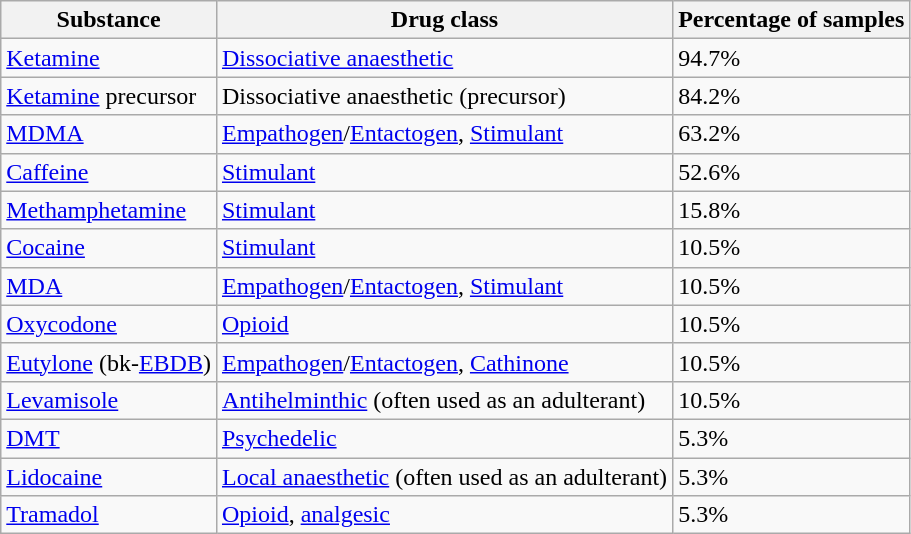<table class="wikitable">
<tr>
<th>Substance</th>
<th>Drug class</th>
<th>Percentage of samples</th>
</tr>
<tr>
<td><a href='#'>Ketamine</a></td>
<td><a href='#'>Dissociative anaesthetic</a></td>
<td>94.7%</td>
</tr>
<tr>
<td><a href='#'>Ketamine</a> precursor</td>
<td>Dissociative anaesthetic (precursor)</td>
<td>84.2%</td>
</tr>
<tr>
<td><a href='#'>MDMA</a></td>
<td><a href='#'>Empathogen</a>/<a href='#'>Entactogen</a>, <a href='#'>Stimulant</a></td>
<td>63.2%</td>
</tr>
<tr>
<td><a href='#'>Caffeine</a></td>
<td><a href='#'>Stimulant</a></td>
<td>52.6%</td>
</tr>
<tr>
<td><a href='#'>Methamphetamine</a></td>
<td><a href='#'>Stimulant</a></td>
<td>15.8%</td>
</tr>
<tr>
<td><a href='#'>Cocaine</a></td>
<td><a href='#'>Stimulant</a></td>
<td>10.5%</td>
</tr>
<tr>
<td><a href='#'>MDA</a></td>
<td><a href='#'>Empathogen</a>/<a href='#'>Entactogen</a>, <a href='#'>Stimulant</a></td>
<td>10.5%</td>
</tr>
<tr>
<td><a href='#'>Oxycodone</a></td>
<td><a href='#'>Opioid</a></td>
<td>10.5%</td>
</tr>
<tr>
<td><a href='#'>Eutylone</a> (bk-<a href='#'>EBDB</a>)</td>
<td><a href='#'>Empathogen</a>/<a href='#'>Entactogen</a>, <a href='#'>Cathinone</a></td>
<td>10.5%</td>
</tr>
<tr>
<td><a href='#'>Levamisole</a></td>
<td><a href='#'>Antihelminthic</a> (often used as an adulterant)</td>
<td>10.5%</td>
</tr>
<tr>
<td><a href='#'>DMT</a></td>
<td><a href='#'>Psychedelic</a></td>
<td>5.3%</td>
</tr>
<tr>
<td><a href='#'>Lidocaine</a></td>
<td><a href='#'>Local anaesthetic</a> (often used as an adulterant)</td>
<td>5.3%</td>
</tr>
<tr>
<td><a href='#'>Tramadol</a></td>
<td><a href='#'>Opioid</a>, <a href='#'>analgesic</a></td>
<td>5.3%</td>
</tr>
</table>
